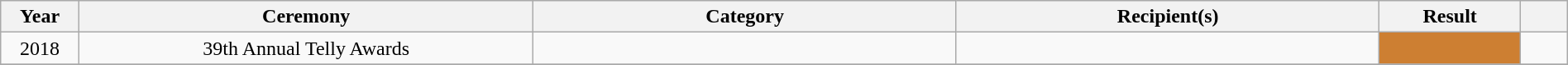<table class="wikitable sortable plainrowheaders" style="width:100%;">
<tr>
<th scope="col" width="5%">Year</th>
<th scope="col" width="29%">Ceremony</th>
<th scope="col" width="27%">Category</th>
<th scope="col" width="27%">Recipient(s)</th>
<th scope="col" width="9%">Result</th>
<th scope="col" width="3%" class="unsortable"></th>
</tr>
<tr>
<td align="center">2018</td>
<td align="center">39th Annual Telly Awards</td>
<td align="center"></td>
<td align="center"></td>
<td align="center" bgcolor="#CD7F32"></td>
<td align="center"></td>
</tr>
<tr>
</tr>
</table>
